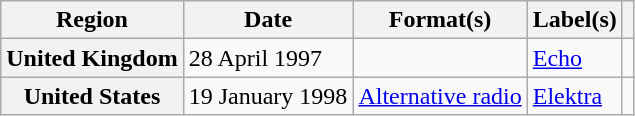<table class="wikitable plainrowheaders">
<tr>
<th scope="col">Region</th>
<th scope="col">Date</th>
<th scope="col">Format(s)</th>
<th scope="col">Label(s)</th>
<th scope="col"></th>
</tr>
<tr>
<th scope="row">United Kingdom</th>
<td>28 April 1997</td>
<td></td>
<td><a href='#'>Echo</a></td>
<td></td>
</tr>
<tr>
<th scope="row">United States</th>
<td>19 January 1998</td>
<td><a href='#'>Alternative radio</a></td>
<td><a href='#'>Elektra</a></td>
<td></td>
</tr>
</table>
